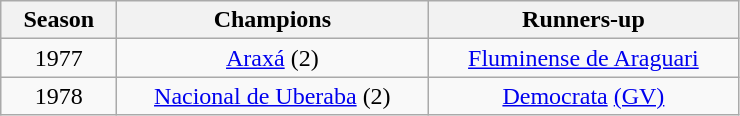<table class="wikitable" style="text-align:center; margin-left:1em;">
<tr>
<th style="width:70px">Season</th>
<th style="width:200px">Champions</th>
<th style="width:200px">Runners-up</th>
</tr>
<tr>
<td>1977</td>
<td><a href='#'>Araxá</a> (2)</td>
<td><a href='#'>Fluminense de Araguari</a></td>
</tr>
<tr>
<td>1978</td>
<td><a href='#'>Nacional de Uberaba</a> (2)</td>
<td><a href='#'>Democrata</a> <a href='#'>(GV)</a></td>
</tr>
</table>
